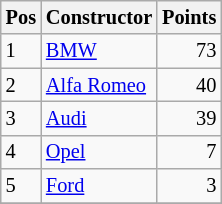<table class="wikitable"   style="font-size:   85%;">
<tr>
<th>Pos</th>
<th>Constructor</th>
<th>Points</th>
</tr>
<tr>
<td>1</td>
<td> <a href='#'>BMW</a></td>
<td align="right">73</td>
</tr>
<tr>
<td>2</td>
<td> <a href='#'>Alfa Romeo</a></td>
<td align="right">40</td>
</tr>
<tr>
<td>3</td>
<td> <a href='#'>Audi</a></td>
<td align="right">39</td>
</tr>
<tr>
<td>4</td>
<td> <a href='#'>Opel</a></td>
<td align="right">7</td>
</tr>
<tr>
<td>5</td>
<td> <a href='#'>Ford</a></td>
<td align="right">3</td>
</tr>
<tr>
</tr>
</table>
